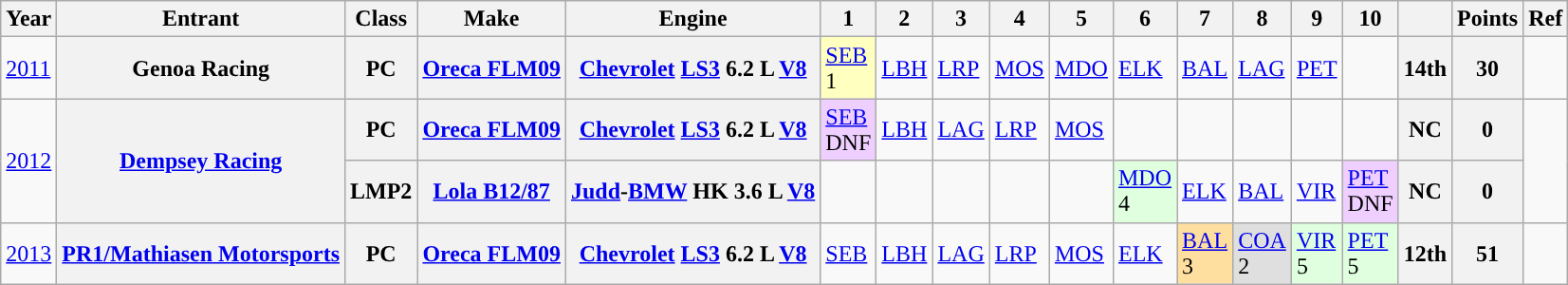<table class="wikitable">
<tr>
<th>Year</th>
<th>Entrant</th>
<th>Class</th>
<th>Make</th>
<th>Engine</th>
<th>1</th>
<th>2</th>
<th>3</th>
<th>4</th>
<th>5</th>
<th>6</th>
<th>7</th>
<th>8</th>
<th>9</th>
<th>10</th>
<th></th>
<th>Points</th>
<th>Ref</th>
</tr>
<tr>
<td><a href='#'>2011</a></td>
<th>Genoa Racing</th>
<th>PC</th>
<th><a href='#'>Oreca FLM09</a></th>
<th><a href='#'>Chevrolet</a> <a href='#'>LS3</a> 6.2 L <a href='#'>V8</a></th>
<td style="background:#FFFFBF;”"><a href='#'>SEB</a><br>1</td>
<td><a href='#'>LBH</a></td>
<td><a href='#'>LRP</a></td>
<td><a href='#'>MOS</a></td>
<td><a href='#'>MDO</a></td>
<td><a href='#'>ELK</a></td>
<td><a href='#'>BAL</a></td>
<td><a href='#'>LAG</a></td>
<td><a href='#'>PET</a></td>
<td></td>
<th>14th</th>
<th>30</th>
<td></td>
</tr>
<tr>
<td rowspan="2"><a href='#'>2012</a></td>
<th rowspan="2"><a href='#'>Dempsey Racing</a></th>
<th>PC</th>
<th><a href='#'>Oreca FLM09</a></th>
<th><a href='#'>Chevrolet</a> <a href='#'>LS3</a> 6.2 L <a href='#'>V8</a></th>
<td style="background:#EFCFFF;"><a href='#'>SEB</a><br>DNF</td>
<td><a href='#'>LBH</a></td>
<td><a href='#'>LAG</a></td>
<td><a href='#'>LRP</a></td>
<td><a href='#'>MOS</a></td>
<td></td>
<td></td>
<td></td>
<td></td>
<td></td>
<th>NC</th>
<th>0</th>
<td rowspan="2"></td>
</tr>
<tr>
<th>LMP2</th>
<th><a href='#'>Lola B12/87</a></th>
<th><a href='#'>Judd</a>-<a href='#'>BMW</a> HK 3.6 L <a href='#'>V8</a></th>
<td></td>
<td></td>
<td></td>
<td></td>
<td></td>
<td style="background:#DFFFDF;"><a href='#'>MDO</a><br>4</td>
<td><a href='#'>ELK</a></td>
<td><a href='#'>BAL</a></td>
<td><a href='#'>VIR</a></td>
<td style="background:#EFCFFF;"><a href='#'>PET</a><br>DNF</td>
<th>NC</th>
<th>0</th>
</tr>
<tr>
<td><a href='#'>2013</a></td>
<th><a href='#'>PR1/Mathiasen Motorsports</a></th>
<th>PC</th>
<th><a href='#'>Oreca FLM09</a></th>
<th><a href='#'>Chevrolet</a> <a href='#'>LS3</a> 6.2 L <a href='#'>V8</a></th>
<td><a href='#'>SEB</a></td>
<td><a href='#'>LBH</a></td>
<td><a href='#'>LAG</a></td>
<td><a href='#'>LRP</a></td>
<td><a href='#'>MOS</a></td>
<td><a href='#'>ELK</a></td>
<td style="background:#FFDF9F;”"><a href='#'>BAL</a><br>3</td>
<td style="background:#DFDFDF;”"><a href='#'>COA</a><br>2</td>
<td style="background:#DFFFDF;"><a href='#'>VIR</a><br>5</td>
<td style="background:#DFFFDF;"><a href='#'>PET</a><br>5</td>
<th>12th</th>
<th>51</th>
<td></td>
</tr>
</table>
